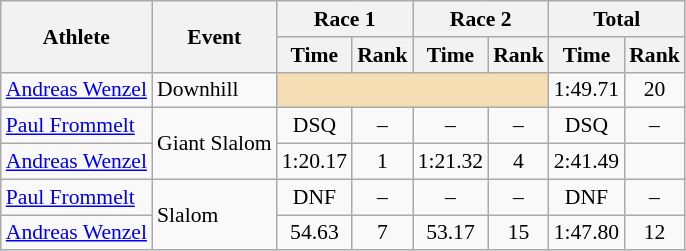<table class="wikitable" style="font-size:90%">
<tr>
<th rowspan="2">Athlete</th>
<th rowspan="2">Event</th>
<th colspan="2">Race 1</th>
<th colspan="2">Race 2</th>
<th colspan="2">Total</th>
</tr>
<tr>
<th>Time</th>
<th>Rank</th>
<th>Time</th>
<th>Rank</th>
<th>Time</th>
<th>Rank</th>
</tr>
<tr>
<td><a href='#'>Andreas Wenzel</a></td>
<td>Downhill</td>
<td colspan="4" bgcolor="wheat"></td>
<td align="center">1:49.71</td>
<td align="center">20</td>
</tr>
<tr>
<td><a href='#'>Paul Frommelt</a></td>
<td rowspan="2">Giant Slalom</td>
<td align="center">DSQ</td>
<td align="center">–</td>
<td align="center">–</td>
<td align="center">–</td>
<td align="center">DSQ</td>
<td align="center">–</td>
</tr>
<tr>
<td><a href='#'>Andreas Wenzel</a></td>
<td align="center">1:20.17</td>
<td align="center">1</td>
<td align="center">1:21.32</td>
<td align="center">4</td>
<td align="center">2:41.49</td>
<td align="center"></td>
</tr>
<tr>
<td><a href='#'>Paul Frommelt</a></td>
<td rowspan="2">Slalom</td>
<td align="center">DNF</td>
<td align="center">–</td>
<td align="center">–</td>
<td align="center">–</td>
<td align="center">DNF</td>
<td align="center">–</td>
</tr>
<tr>
<td><a href='#'>Andreas Wenzel</a></td>
<td align="center">54.63</td>
<td align="center">7</td>
<td align="center">53.17</td>
<td align="center">15</td>
<td align="center">1:47.80</td>
<td align="center">12</td>
</tr>
</table>
